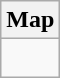<table class="wikitable">
<tr>
<th>Map</th>
</tr>
<tr>
<td><br>















</td>
</tr>
</table>
